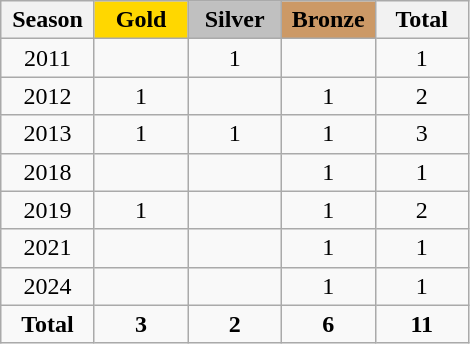<table class="wikitable" style="text-align:center;">
<tr>
<th width = "55">Season</th>
<th width = "55" style="background: gold;">Gold</th>
<th width = "55" style="background: silver;">Silver</th>
<th width = "55" style="background: #cc9966;">Bronze</th>
<th width = "55">Total</th>
</tr>
<tr>
<td>2011</td>
<td></td>
<td>1</td>
<td></td>
<td>1</td>
</tr>
<tr>
<td>2012</td>
<td>1</td>
<td></td>
<td>1</td>
<td>2</td>
</tr>
<tr>
<td>2013</td>
<td>1</td>
<td>1</td>
<td>1</td>
<td>3</td>
</tr>
<tr>
<td>2018</td>
<td></td>
<td></td>
<td>1</td>
<td>1</td>
</tr>
<tr>
<td>2019</td>
<td>1</td>
<td></td>
<td>1</td>
<td>2</td>
</tr>
<tr>
<td>2021</td>
<td></td>
<td></td>
<td>1</td>
<td>1</td>
</tr>
<tr>
<td>2024</td>
<td></td>
<td></td>
<td>1</td>
<td>1</td>
</tr>
<tr>
<td><strong>Total</strong></td>
<td><strong>3</strong></td>
<td><strong>2</strong></td>
<td><strong>6</strong></td>
<td><strong>11</strong></td>
</tr>
</table>
